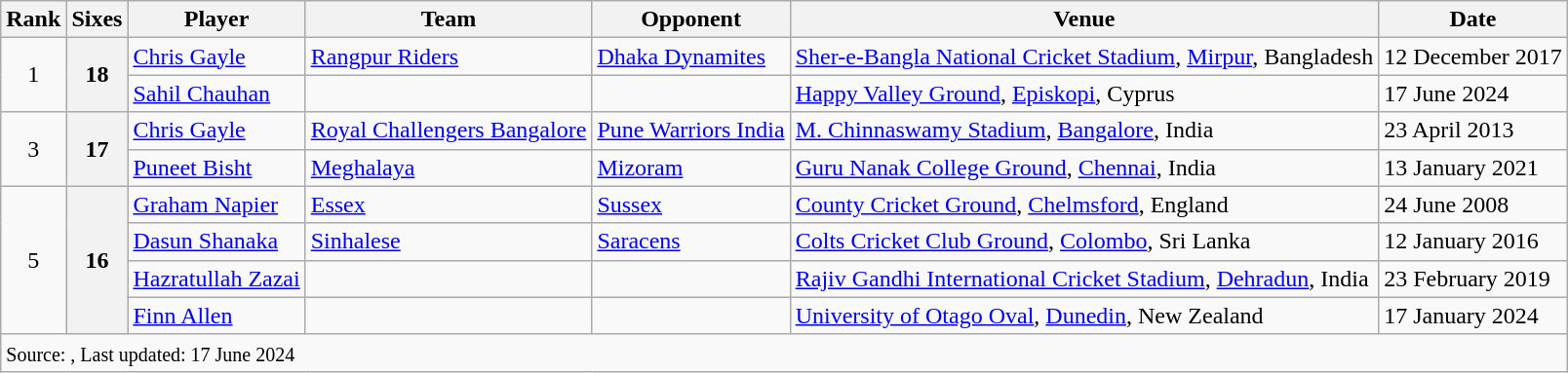<table class="wikitable">
<tr>
<th>Rank</th>
<th>Sixes</th>
<th>Player</th>
<th>Team</th>
<th>Opponent</th>
<th>Venue</th>
<th>Date</th>
</tr>
<tr>
<td align=center rowspan=2>1</td>
<th rowspan=2>18</th>
<td> <a href='#'>Chris Gayle</a></td>
<td><a href='#'>Rangpur Riders</a></td>
<td><a href='#'>Dhaka Dynamites</a></td>
<td><a href='#'>Sher-e-Bangla National Cricket Stadium</a>, <a href='#'>Mirpur</a>, Bangladesh</td>
<td>12 December 2017</td>
</tr>
<tr>
<td> <a href='#'>Sahil Chauhan</a></td>
<td></td>
<td></td>
<td><a href='#'>Happy Valley Ground</a>, <a href='#'>Episkopi</a>, Cyprus</td>
<td>17 June 2024</td>
</tr>
<tr>
<td align=center rowspan="2">3</td>
<th rowspan="2">17</th>
<td> <a href='#'>Chris Gayle</a></td>
<td><a href='#'>Royal Challengers Bangalore</a></td>
<td><a href='#'>Pune Warriors India</a></td>
<td><a href='#'>M. Chinnaswamy Stadium</a>, <a href='#'>Bangalore</a>, India</td>
<td>23 April 2013</td>
</tr>
<tr>
<td> <a href='#'>Puneet Bisht</a></td>
<td><a href='#'>Meghalaya</a></td>
<td><a href='#'>Mizoram</a></td>
<td><a href='#'>Guru Nanak College Ground</a>, <a href='#'>Chennai</a>, India</td>
<td>13 January 2021</td>
</tr>
<tr>
<td align=center rowspan="4">5</td>
<th rowspan="4">16</th>
<td> <a href='#'>Graham Napier</a></td>
<td><a href='#'>Essex</a></td>
<td><a href='#'>Sussex</a></td>
<td><a href='#'>County Cricket Ground</a>, <a href='#'>Chelmsford</a>, England</td>
<td>24 June 2008</td>
</tr>
<tr>
<td> <a href='#'>Dasun Shanaka</a></td>
<td><a href='#'>Sinhalese</a></td>
<td><a href='#'>Saracens</a></td>
<td><a href='#'>Colts Cricket Club Ground</a>, <a href='#'>Colombo</a>, Sri Lanka</td>
<td>12 January 2016</td>
</tr>
<tr>
<td> <a href='#'>Hazratullah Zazai</a></td>
<td></td>
<td></td>
<td><a href='#'>Rajiv Gandhi International Cricket Stadium</a>, <a href='#'>Dehradun</a>, India</td>
<td>23 February 2019</td>
</tr>
<tr>
<td> <a href='#'>Finn Allen</a></td>
<td></td>
<td></td>
<td><a href='#'>University of Otago Oval</a>, <a href='#'>Dunedin</a>, New Zealand</td>
<td>17 January 2024</td>
</tr>
<tr>
<td colspan="7"><small>Source: , Last updated: 17 June 2024</small></td>
</tr>
</table>
